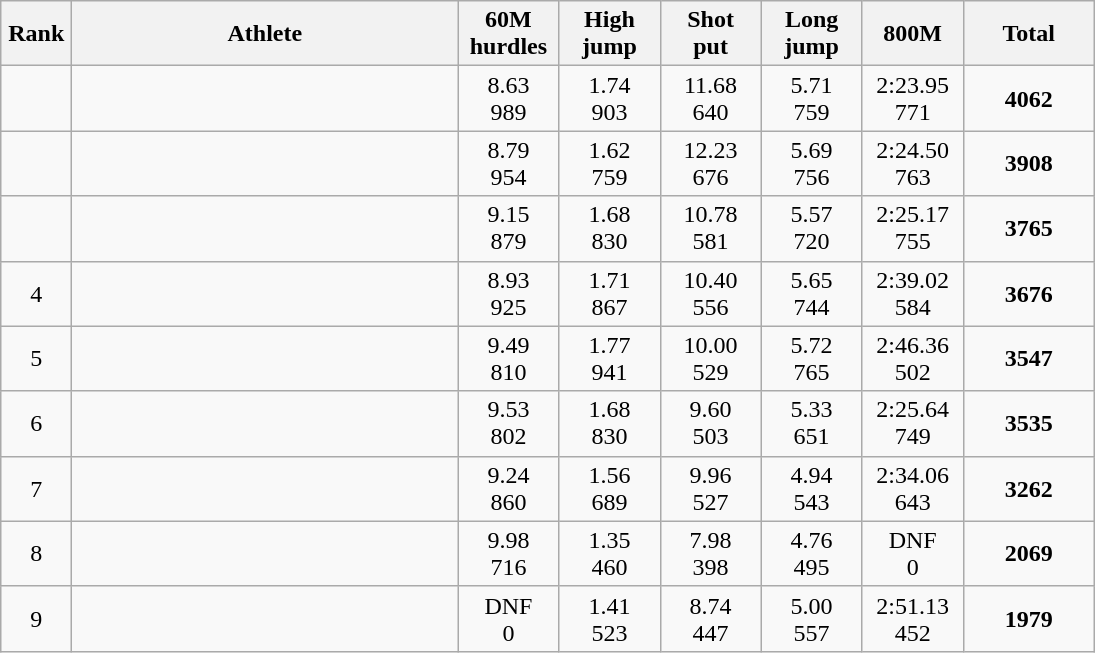<table class=wikitable style="text-align:center">
<tr>
<th width=40>Rank</th>
<th width=250>Athlete</th>
<th width=60>60M<br> hurdles</th>
<th width=60>High<br> jump</th>
<th width=60>Shot<br> put</th>
<th width=60>Long<br> jump</th>
<th width=60>800M</th>
<th width=80>Total</th>
</tr>
<tr>
<td></td>
<td align=left></td>
<td>8.63<br>989</td>
<td>1.74<br>903</td>
<td>11.68<br>640</td>
<td>5.71<br>759</td>
<td>2:23.95<br>771</td>
<td><strong>4062</strong></td>
</tr>
<tr>
<td></td>
<td align=left></td>
<td>8.79<br>954</td>
<td>1.62<br>759</td>
<td>12.23<br>676</td>
<td>5.69<br>756</td>
<td>2:24.50<br>763</td>
<td><strong>3908</strong></td>
</tr>
<tr>
<td></td>
<td align=left></td>
<td>9.15<br>879</td>
<td>1.68<br>830</td>
<td>10.78<br>581</td>
<td>5.57<br>720</td>
<td>2:25.17<br>755</td>
<td><strong>3765</strong></td>
</tr>
<tr>
<td>4</td>
<td align=left></td>
<td>8.93<br>925</td>
<td>1.71<br>867</td>
<td>10.40<br>556</td>
<td>5.65<br>744</td>
<td>2:39.02<br>584</td>
<td><strong>3676</strong></td>
</tr>
<tr>
<td>5</td>
<td align=left></td>
<td>9.49<br>810</td>
<td>1.77<br>941</td>
<td>10.00<br>529</td>
<td>5.72<br>765</td>
<td>2:46.36<br>502</td>
<td><strong>3547</strong></td>
</tr>
<tr>
<td>6</td>
<td align=left></td>
<td>9.53<br>802</td>
<td>1.68<br>830</td>
<td>9.60<br>503</td>
<td>5.33<br>651</td>
<td>2:25.64<br>749</td>
<td><strong>3535</strong></td>
</tr>
<tr>
<td>7</td>
<td align=left></td>
<td>9.24<br>860</td>
<td>1.56<br>689</td>
<td>9.96<br>527</td>
<td>4.94<br>543</td>
<td>2:34.06<br>643</td>
<td><strong>3262</strong></td>
</tr>
<tr>
<td>8</td>
<td align=left></td>
<td>9.98<br>716</td>
<td>1.35<br>460</td>
<td>7.98<br>398</td>
<td>4.76<br>495</td>
<td>DNF<br>0</td>
<td><strong>2069</strong></td>
</tr>
<tr>
<td>9</td>
<td align=left></td>
<td>DNF<br>0</td>
<td>1.41<br>523</td>
<td>8.74<br>447</td>
<td>5.00<br>557</td>
<td>2:51.13<br>452</td>
<td><strong>1979</strong></td>
</tr>
</table>
